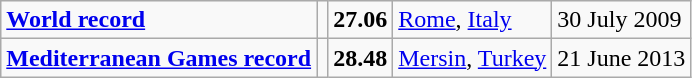<table class="wikitable">
<tr>
<td><strong><a href='#'>World record</a></strong></td>
<td></td>
<td><strong>27.06</strong></td>
<td><a href='#'>Rome</a>, <a href='#'>Italy</a></td>
<td>30 July 2009</td>
</tr>
<tr>
<td><strong><a href='#'>Mediterranean Games record</a></strong></td>
<td></td>
<td><strong>28.48</strong></td>
<td><a href='#'>Mersin</a>, <a href='#'>Turkey</a></td>
<td>21 June 2013</td>
</tr>
</table>
